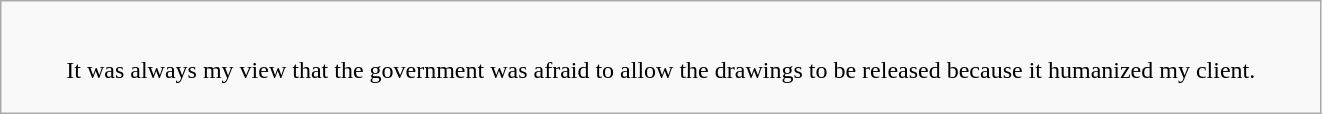<table class="wikitable" border="1">
<tr>
<td><br><blockquote>It was always my view that the government was afraid to allow the drawings to be released because it humanized my client.</blockquote></td>
</tr>
</table>
